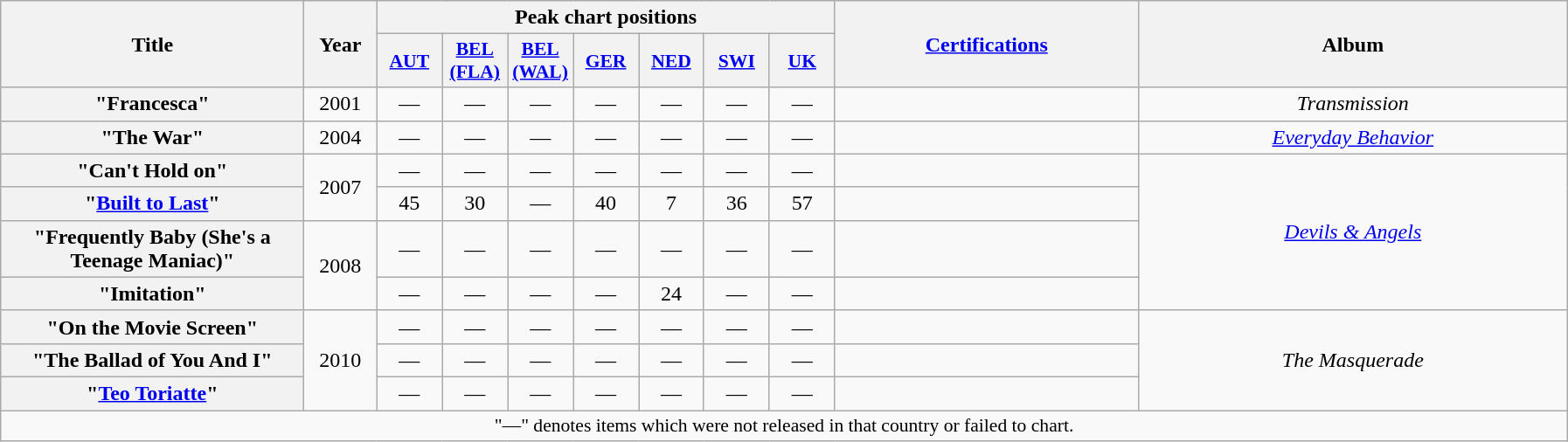<table class="wikitable plainrowheaders" style="text-align:center;" border="1">
<tr>
<th scope="col" rowspan="2" style="width:14em;">Title</th>
<th scope="col" rowspan="2" style="width:3em;">Year</th>
<th scope="col" colspan="7">Peak chart positions</th>
<th scope="col" rowspan="2" style="width:14em;"><a href='#'>Certifications</a></th>
<th scope="col" rowspan="2" style="width:20em;">Album</th>
</tr>
<tr>
<th scope="col" style="width:3em;font-size:90%;"><a href='#'>AUT</a><br></th>
<th scope="col" style="width:3em;font-size:90%;"><a href='#'>BEL <br>(FLA)</a><br></th>
<th scope="col" style="width:3em;font-size:90%;"><a href='#'>BEL <br>(WAL)</a><br></th>
<th scope="col" style="width:3em;font-size:90%;"><a href='#'>GER</a><br></th>
<th scope="col" style="width:3em;font-size:90%;"><a href='#'>NED</a><br></th>
<th scope="col" style="width:3em;font-size:90%;"><a href='#'>SWI</a><br></th>
<th scope="col" style="width:3em;font-size:90%;"><a href='#'>UK</a><br></th>
</tr>
<tr>
<th scope="row">"Francesca"</th>
<td rowspan="1">2001</td>
<td>—</td>
<td>—</td>
<td>—</td>
<td>—</td>
<td>—</td>
<td>—</td>
<td>—</td>
<td></td>
<td rowspan="1"><em>Transmission</em></td>
</tr>
<tr>
<th scope="row">"The War"</th>
<td rowspan="1">2004</td>
<td>—</td>
<td>—</td>
<td>—</td>
<td>—</td>
<td>—</td>
<td>—</td>
<td>—</td>
<td></td>
<td rowspan="1"><em><a href='#'>Everyday Behavior</a></em></td>
</tr>
<tr>
<th scope="row">"Can't Hold on"</th>
<td rowspan="2">2007</td>
<td>—</td>
<td>—</td>
<td>—</td>
<td>—</td>
<td>—</td>
<td>—</td>
<td>—</td>
<td></td>
<td rowspan="4"><em><a href='#'>Devils & Angels</a></em></td>
</tr>
<tr>
<th scope="row">"<a href='#'>Built to Last</a>"</th>
<td>45</td>
<td>30</td>
<td>—</td>
<td>40</td>
<td>7</td>
<td>36</td>
<td>57</td>
<td></td>
</tr>
<tr>
<th scope="row">"Frequently Baby (She's a Teenage Maniac)"</th>
<td rowspan="2">2008</td>
<td>—</td>
<td>—</td>
<td>—</td>
<td>—</td>
<td>—</td>
<td>—</td>
<td>—</td>
<td></td>
</tr>
<tr>
<th scope="row">"Imitation"</th>
<td>—</td>
<td>—</td>
<td>—</td>
<td>—</td>
<td>24</td>
<td>—</td>
<td>—</td>
<td></td>
</tr>
<tr>
<th scope="row">"On the Movie Screen"</th>
<td rowspan="3">2010</td>
<td>—</td>
<td>—</td>
<td>—</td>
<td>—</td>
<td>—</td>
<td>—</td>
<td>—</td>
<td></td>
<td rowspan="3"><em>The Masquerade</em></td>
</tr>
<tr>
<th scope="row">"The Ballad of You And I"</th>
<td>—</td>
<td>—</td>
<td>—</td>
<td>—</td>
<td>—</td>
<td>—</td>
<td>—</td>
<td></td>
</tr>
<tr>
<th scope="row">"<a href='#'>Teo Toriatte</a>"</th>
<td>—</td>
<td>—</td>
<td>—</td>
<td>—</td>
<td>—</td>
<td>—</td>
<td>—</td>
<td></td>
</tr>
<tr>
<td colspan="11" align="center" style="font-size:90%;">"—" denotes items which were not released in that country or failed to chart.</td>
</tr>
</table>
